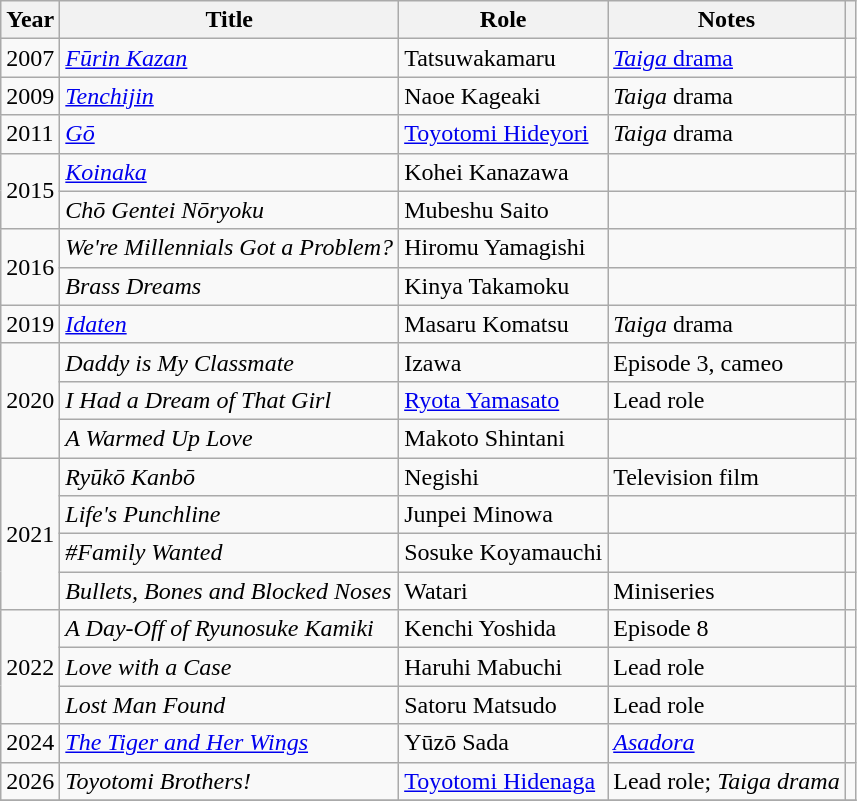<table class="wikitable">
<tr>
<th>Year</th>
<th>Title</th>
<th>Role</th>
<th>Notes</th>
<th></th>
</tr>
<tr>
<td>2007</td>
<td><em><a href='#'>Fūrin Kazan</a></em></td>
<td>Tatsuwakamaru</td>
<td><a href='#'><em>Taiga</em> drama</a></td>
<td></td>
</tr>
<tr>
<td>2009</td>
<td><em><a href='#'>Tenchijin</a></em></td>
<td>Naoe Kageaki</td>
<td><em>Taiga</em> drama</td>
<td></td>
</tr>
<tr>
<td>2011</td>
<td><em><a href='#'>Gō</a></em></td>
<td><a href='#'>Toyotomi Hideyori</a></td>
<td><em>Taiga</em> drama</td>
<td></td>
</tr>
<tr>
<td rowspan="2">2015</td>
<td><em><a href='#'>Koinaka</a></em></td>
<td>Kohei Kanazawa</td>
<td></td>
<td></td>
</tr>
<tr>
<td><em>Chō Gentei Nōryoku</em></td>
<td>Mubeshu Saito</td>
<td></td>
<td></td>
</tr>
<tr>
<td rowspan="2">2016</td>
<td><em>We're Millennials Got a Problem?</em></td>
<td>Hiromu Yamagishi</td>
<td></td>
<td></td>
</tr>
<tr>
<td><em>Brass Dreams</em></td>
<td>Kinya Takamoku</td>
<td></td>
<td></td>
</tr>
<tr>
<td rowspan="1">2019</td>
<td><em><a href='#'>Idaten</a></em></td>
<td>Masaru Komatsu</td>
<td><em>Taiga</em> drama</td>
<td></td>
</tr>
<tr>
<td rowspan="3">2020</td>
<td><em>Daddy is My Classmate</em></td>
<td>Izawa</td>
<td>Episode 3, cameo</td>
<td></td>
</tr>
<tr>
<td><em>I Had a Dream of That Girl</em></td>
<td><a href='#'>Ryota Yamasato</a></td>
<td>Lead role</td>
<td></td>
</tr>
<tr>
<td><em>A Warmed Up Love</em></td>
<td>Makoto Shintani</td>
<td></td>
<td></td>
</tr>
<tr>
<td rowspan="4">2021</td>
<td><em>Ryūkō Kanbō</em></td>
<td>Negishi</td>
<td>Television film</td>
<td></td>
</tr>
<tr>
<td><em>Life's Punchline</em></td>
<td>Junpei Minowa</td>
<td></td>
<td></td>
</tr>
<tr>
<td><em>#Family Wanted</em></td>
<td>Sosuke Koyamauchi</td>
<td></td>
<td></td>
</tr>
<tr>
<td><em>Bullets, Bones and Blocked Noses</em></td>
<td>Watari</td>
<td>Miniseries</td>
<td></td>
</tr>
<tr>
<td rowspan="3">2022</td>
<td><em>A Day-Off of Ryunosuke Kamiki</em></td>
<td>Kenchi Yoshida</td>
<td>Episode 8</td>
<td></td>
</tr>
<tr>
<td><em>Love with a Case</em></td>
<td>Haruhi Mabuchi</td>
<td>Lead role</td>
<td></td>
</tr>
<tr>
<td><em>Lost Man Found</em></td>
<td>Satoru Matsudo</td>
<td>Lead role</td>
<td></td>
</tr>
<tr>
<td>2024</td>
<td><em><a href='#'>The Tiger and Her Wings</a></em></td>
<td>Yūzō Sada</td>
<td><em><a href='#'>Asadora</a></em></td>
<td></td>
</tr>
<tr>
<td>2026</td>
<td><em>Toyotomi Brothers!</em></td>
<td><a href='#'>Toyotomi Hidenaga</a></td>
<td>Lead role; <em>Taiga drama</em></td>
<td></td>
</tr>
<tr>
</tr>
</table>
